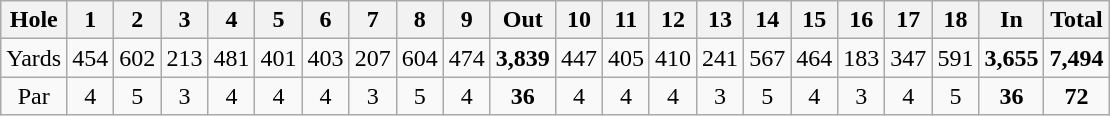<table class="wikitable" style="text-align:center">
<tr>
<th>Hole</th>
<th>1</th>
<th>2</th>
<th>3</th>
<th>4</th>
<th>5</th>
<th>6</th>
<th>7</th>
<th>8</th>
<th>9</th>
<th>Out</th>
<th>10</th>
<th>11</th>
<th>12</th>
<th>13</th>
<th>14</th>
<th>15</th>
<th>16</th>
<th>17</th>
<th>18</th>
<th>In</th>
<th>Total</th>
</tr>
<tr>
<td>Yards</td>
<td>454</td>
<td>602</td>
<td>213</td>
<td>481</td>
<td>401</td>
<td>403</td>
<td>207</td>
<td>604</td>
<td>474</td>
<td><strong>3,839</strong></td>
<td>447</td>
<td>405</td>
<td>410</td>
<td>241</td>
<td>567</td>
<td>464</td>
<td>183</td>
<td>347</td>
<td>591</td>
<td><strong>3,655</strong></td>
<td><strong>7,494</strong></td>
</tr>
<tr>
<td>Par</td>
<td>4</td>
<td>5</td>
<td>3</td>
<td>4</td>
<td>4</td>
<td>4</td>
<td>3</td>
<td>5</td>
<td>4</td>
<td><strong>36</strong></td>
<td>4</td>
<td>4</td>
<td>4</td>
<td>3</td>
<td>5</td>
<td>4</td>
<td>3</td>
<td>4</td>
<td>5</td>
<td><strong>36</strong></td>
<td><strong>72</strong></td>
</tr>
</table>
